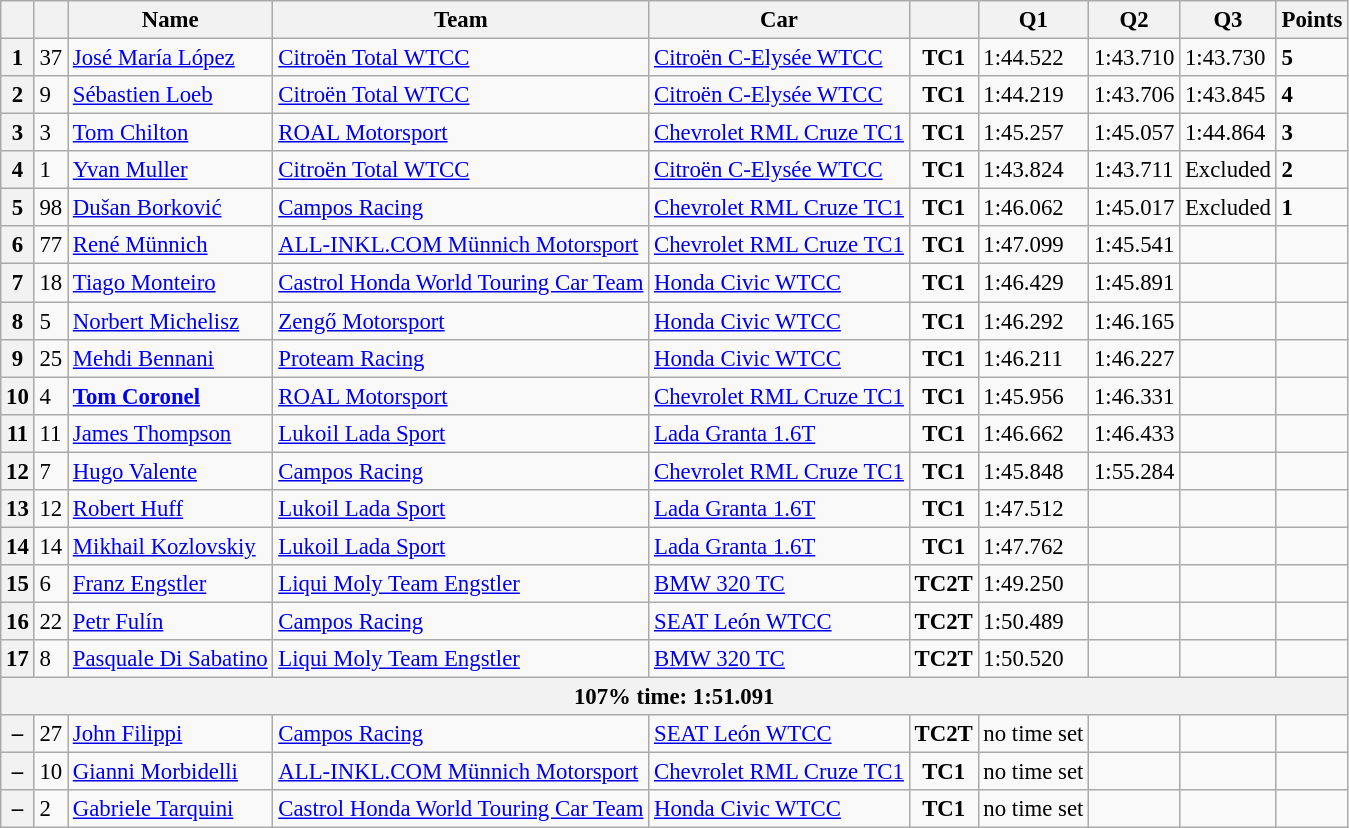<table class="wikitable sortable" style="font-size: 95%;">
<tr>
<th></th>
<th></th>
<th>Name</th>
<th>Team</th>
<th>Car</th>
<th></th>
<th>Q1</th>
<th>Q2</th>
<th>Q3</th>
<th>Points</th>
</tr>
<tr>
<th>1</th>
<td>37</td>
<td> <a href='#'>José María López</a></td>
<td><a href='#'>Citroën Total WTCC</a></td>
<td><a href='#'>Citroën C-Elysée WTCC</a></td>
<td align=center><strong><span>TC1</span></strong></td>
<td>1:44.522</td>
<td>1:43.710</td>
<td>1:43.730</td>
<td><strong>5</strong></td>
</tr>
<tr>
<th>2</th>
<td>9</td>
<td> <a href='#'>Sébastien Loeb</a></td>
<td><a href='#'>Citroën Total WTCC</a></td>
<td><a href='#'>Citroën C-Elysée WTCC</a></td>
<td align=center><strong><span>TC1</span></strong></td>
<td>1:44.219</td>
<td>1:43.706</td>
<td>1:43.845</td>
<td><strong>4</strong></td>
</tr>
<tr>
<th>3</th>
<td>3</td>
<td> <a href='#'>Tom Chilton</a></td>
<td><a href='#'>ROAL Motorsport</a></td>
<td><a href='#'>Chevrolet RML Cruze TC1</a></td>
<td align=center><strong><span>TC1</span></strong></td>
<td>1:45.257</td>
<td>1:45.057</td>
<td>1:44.864</td>
<td><strong>3</strong></td>
</tr>
<tr>
<th>4</th>
<td>1</td>
<td> <a href='#'>Yvan Muller</a></td>
<td><a href='#'>Citroën Total WTCC</a></td>
<td><a href='#'>Citroën C-Elysée WTCC</a></td>
<td align=center><strong><span>TC1</span></strong></td>
<td>1:43.824</td>
<td>1:43.711</td>
<td>Excluded</td>
<td><strong>2</strong></td>
</tr>
<tr>
<th>5</th>
<td>98</td>
<td> <a href='#'>Dušan Borković</a></td>
<td><a href='#'>Campos Racing</a></td>
<td><a href='#'>Chevrolet RML Cruze TC1</a></td>
<td align=center><strong><span>TC1</span></strong></td>
<td>1:46.062</td>
<td>1:45.017</td>
<td>Excluded</td>
<td><strong>1</strong></td>
</tr>
<tr>
<th>6</th>
<td>77</td>
<td> <a href='#'>René Münnich</a></td>
<td><a href='#'>ALL-INKL.COM Münnich Motorsport</a></td>
<td><a href='#'>Chevrolet RML Cruze TC1</a></td>
<td align=center><strong><span>TC1</span></strong></td>
<td>1:47.099</td>
<td>1:45.541</td>
<td></td>
<td></td>
</tr>
<tr>
<th>7</th>
<td>18</td>
<td> <a href='#'>Tiago Monteiro</a></td>
<td><a href='#'>Castrol Honda World Touring Car Team</a></td>
<td><a href='#'>Honda Civic WTCC</a></td>
<td align=center><strong><span>TC1</span></strong></td>
<td>1:46.429</td>
<td>1:45.891</td>
<td></td>
<td></td>
</tr>
<tr>
<th>8</th>
<td>5</td>
<td> <a href='#'>Norbert Michelisz</a></td>
<td><a href='#'>Zengő Motorsport</a></td>
<td><a href='#'>Honda Civic WTCC</a></td>
<td align=center><strong><span>TC1</span></strong></td>
<td>1:46.292</td>
<td>1:46.165</td>
<td></td>
<td></td>
</tr>
<tr>
<th>9</th>
<td>25</td>
<td> <a href='#'>Mehdi Bennani</a></td>
<td><a href='#'>Proteam Racing</a></td>
<td><a href='#'>Honda Civic WTCC</a></td>
<td align=center><strong><span>TC1</span></strong></td>
<td>1:46.211</td>
<td>1:46.227</td>
<td></td>
<td></td>
</tr>
<tr>
<th>10</th>
<td>4</td>
<td> <strong><a href='#'>Tom Coronel</a></strong></td>
<td><a href='#'>ROAL Motorsport</a></td>
<td><a href='#'>Chevrolet RML Cruze TC1</a></td>
<td align=center><strong><span>TC1</span></strong></td>
<td>1:45.956</td>
<td>1:46.331</td>
<td></td>
<td></td>
</tr>
<tr>
<th>11</th>
<td>11</td>
<td> <a href='#'>James Thompson</a></td>
<td><a href='#'>Lukoil Lada Sport</a></td>
<td><a href='#'>Lada Granta 1.6T</a></td>
<td align=center><strong><span>TC1</span></strong></td>
<td>1:46.662</td>
<td>1:46.433</td>
<td></td>
<td></td>
</tr>
<tr>
<th>12</th>
<td>7</td>
<td> <a href='#'>Hugo Valente</a></td>
<td><a href='#'>Campos Racing</a></td>
<td><a href='#'>Chevrolet RML Cruze TC1</a></td>
<td align=center><strong><span>TC1</span></strong></td>
<td>1:45.848</td>
<td>1:55.284</td>
<td></td>
<td></td>
</tr>
<tr>
<th>13</th>
<td>12</td>
<td> <a href='#'>Robert Huff</a></td>
<td><a href='#'>Lukoil Lada Sport</a></td>
<td><a href='#'>Lada Granta 1.6T</a></td>
<td align=center><strong><span>TC1</span></strong></td>
<td>1:47.512</td>
<td></td>
<td></td>
<td></td>
</tr>
<tr>
<th>14</th>
<td>14</td>
<td> <a href='#'>Mikhail Kozlovskiy</a></td>
<td><a href='#'>Lukoil Lada Sport</a></td>
<td><a href='#'>Lada Granta 1.6T</a></td>
<td align=center><strong><span>TC1</span></strong></td>
<td>1:47.762</td>
<td></td>
<td></td>
<td></td>
</tr>
<tr>
<th>15</th>
<td>6</td>
<td> <a href='#'>Franz Engstler</a></td>
<td><a href='#'>Liqui Moly Team Engstler</a></td>
<td><a href='#'>BMW 320 TC</a></td>
<td align=center><strong><span>TC2T</span></strong></td>
<td>1:49.250</td>
<td></td>
<td></td>
<td></td>
</tr>
<tr>
<th>16</th>
<td>22</td>
<td> <a href='#'>Petr Fulín</a></td>
<td><a href='#'>Campos Racing</a></td>
<td><a href='#'>SEAT León WTCC</a></td>
<td align=center><strong><span>TC2T</span></strong></td>
<td>1:50.489</td>
<td></td>
<td></td>
<td></td>
</tr>
<tr>
<th>17</th>
<td>8</td>
<td> <a href='#'>Pasquale Di Sabatino</a></td>
<td><a href='#'>Liqui Moly Team Engstler</a></td>
<td><a href='#'>BMW 320 TC</a></td>
<td align=center><strong><span>TC2T</span></strong></td>
<td>1:50.520</td>
<td></td>
<td></td>
<td></td>
</tr>
<tr>
<th colspan=10>107% time: 1:51.091</th>
</tr>
<tr>
<th>–</th>
<td>27</td>
<td> <a href='#'>John Filippi</a></td>
<td><a href='#'>Campos Racing</a></td>
<td><a href='#'>SEAT León WTCC</a></td>
<td align=center><strong><span>TC2T</span></strong></td>
<td>no time set</td>
<td></td>
<td></td>
<td></td>
</tr>
<tr>
<th>–</th>
<td>10</td>
<td> <a href='#'>Gianni Morbidelli</a></td>
<td><a href='#'>ALL-INKL.COM Münnich Motorsport</a></td>
<td><a href='#'>Chevrolet RML Cruze TC1</a></td>
<td align=center><strong><span>TC1</span></strong></td>
<td>no time set</td>
<td></td>
<td></td>
<td></td>
</tr>
<tr>
<th>–</th>
<td>2</td>
<td> <a href='#'>Gabriele Tarquini</a></td>
<td><a href='#'>Castrol Honda World Touring Car Team</a></td>
<td><a href='#'>Honda Civic WTCC</a></td>
<td align=center><strong><span>TC1</span></strong></td>
<td>no time set</td>
<td></td>
<td></td>
<td></td>
</tr>
</table>
